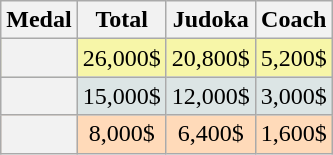<table class=wikitable style="text-align:center;">
<tr>
<th>Medal</th>
<th>Total</th>
<th>Judoka</th>
<th>Coach</th>
</tr>
<tr bgcolor=F7F6A8>
<th></th>
<td>26,000$</td>
<td>20,800$</td>
<td>5,200$</td>
</tr>
<tr bgcolor=DCE5E5>
<th></th>
<td>15,000$</td>
<td>12,000$</td>
<td>3,000$</td>
</tr>
<tr bgcolor=FFDAB9>
<th></th>
<td>8,000$</td>
<td>6,400$</td>
<td>1,600$</td>
</tr>
</table>
